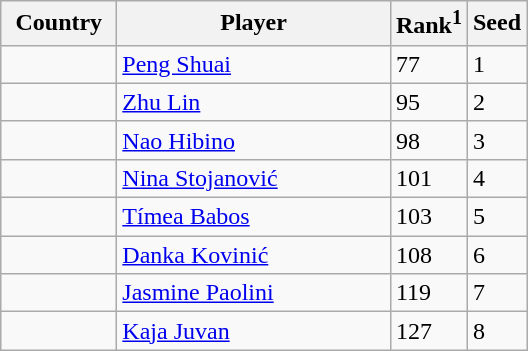<table class="sortable wikitable">
<tr>
<th width="70">Country</th>
<th width="175">Player</th>
<th>Rank<sup>1</sup></th>
<th>Seed</th>
</tr>
<tr>
<td></td>
<td><a href='#'>Peng Shuai</a></td>
<td>77</td>
<td>1</td>
</tr>
<tr>
<td></td>
<td><a href='#'>Zhu Lin</a></td>
<td>95</td>
<td>2</td>
</tr>
<tr>
<td></td>
<td><a href='#'>Nao Hibino</a></td>
<td>98</td>
<td>3</td>
</tr>
<tr>
<td></td>
<td><a href='#'>Nina Stojanović</a></td>
<td>101</td>
<td>4</td>
</tr>
<tr>
<td></td>
<td><a href='#'>Tímea Babos</a></td>
<td>103</td>
<td>5</td>
</tr>
<tr>
<td></td>
<td><a href='#'>Danka Kovinić</a></td>
<td>108</td>
<td>6</td>
</tr>
<tr>
<td></td>
<td><a href='#'>Jasmine Paolini</a></td>
<td>119</td>
<td>7</td>
</tr>
<tr>
<td></td>
<td><a href='#'>Kaja Juvan</a></td>
<td>127</td>
<td>8</td>
</tr>
</table>
